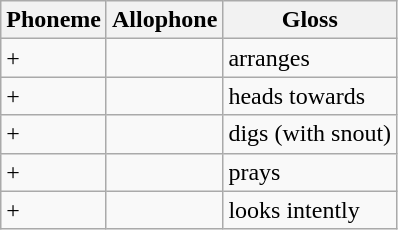<table class="wikitable">
<tr>
<th>Phoneme</th>
<th>Allophone</th>
<th>Gloss</th>
</tr>
<tr>
<td> + </td>
<td></td>
<td>arranges</td>
</tr>
<tr>
<td> + </td>
<td></td>
<td>heads towards</td>
</tr>
<tr>
<td> + </td>
<td></td>
<td>digs (with snout)</td>
</tr>
<tr>
<td> + </td>
<td></td>
<td>prays</td>
</tr>
<tr>
<td> + </td>
<td></td>
<td>looks intently</td>
</tr>
</table>
